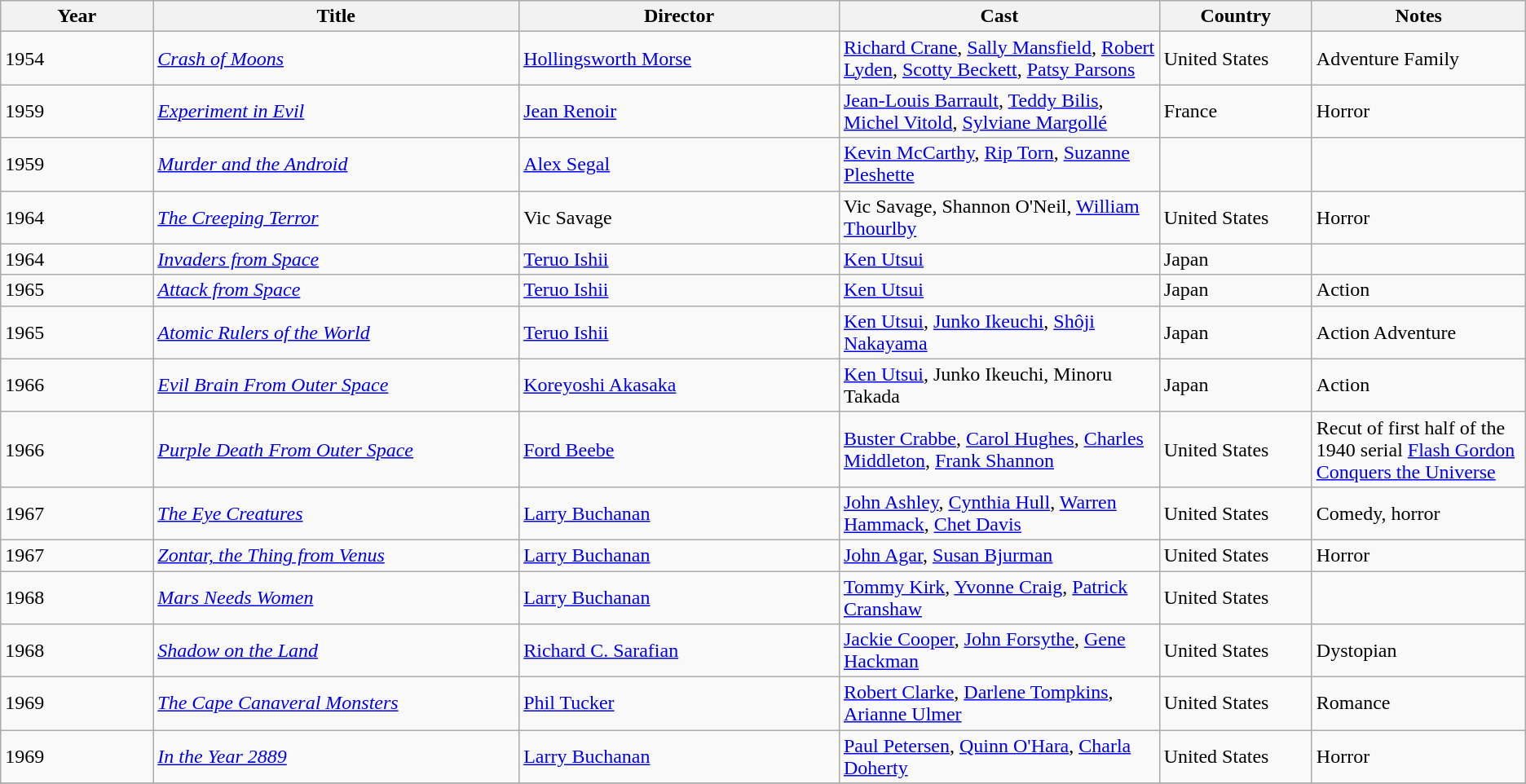<table class="wikitable">
<tr>
<th style="width: 10%;">Year</th>
<th style="width: 24%;">Title</th>
<th style="width: 21%;">Director</th>
<th style="width: 21%;">Cast</th>
<th style="width: 10%;">Country</th>
<th style="width: 14%;">Notes</th>
</tr>
<tr>
<td>1954</td>
<td><em><a href='#'>Crash of Moons</a></em></td>
<td><a href='#'>Hollingsworth Morse</a></td>
<td><a href='#'>Richard Crane</a>, <a href='#'>Sally Mansfield</a>, <a href='#'>Robert Lyden</a>, <a href='#'>Scotty Beckett</a>, <a href='#'>Patsy Parsons</a></td>
<td>United States</td>
<td>Adventure Family</td>
</tr>
<tr>
<td>1959</td>
<td><em><a href='#'>Experiment in Evil</a></em></td>
<td><a href='#'>Jean Renoir</a></td>
<td><a href='#'>Jean-Louis Barrault</a>, <a href='#'>Teddy Bilis</a>, <a href='#'>Michel Vitold</a>, <a href='#'>Sylviane Margollé</a></td>
<td>France</td>
<td>Horror </td>
</tr>
<tr>
<td>1959</td>
<td><em><a href='#'>Murder and the Android</a></em></td>
<td><a href='#'>Alex Segal</a></td>
<td><a href='#'>Kevin McCarthy</a>, <a href='#'>Rip Torn</a>, <a href='#'>Suzanne Pleshette</a></td>
<td></td>
<td></td>
</tr>
<tr>
<td>1964</td>
<td><em><a href='#'>The Creeping Terror</a></em></td>
<td>Vic Savage</td>
<td>Vic Savage, Shannon O'Neil, <a href='#'>William Thourlby</a></td>
<td>United States</td>
<td>Horror</td>
</tr>
<tr>
<td>1964</td>
<td><em><a href='#'>Invaders from Space</a></em></td>
<td><a href='#'>Teruo Ishii</a></td>
<td><a href='#'>Ken Utsui</a></td>
<td>Japan</td>
<td></td>
</tr>
<tr>
<td>1965</td>
<td><em><a href='#'>Attack from Space</a></em></td>
<td><a href='#'>Teruo Ishii</a></td>
<td><a href='#'>Ken Utsui</a></td>
<td>Japan</td>
<td>Action</td>
</tr>
<tr>
<td>1965</td>
<td><em><a href='#'>Atomic Rulers of the World</a></em></td>
<td><a href='#'>Teruo Ishii</a></td>
<td><a href='#'>Ken Utsui</a>, <a href='#'>Junko Ikeuchi</a>, <a href='#'>Shôji Nakayama</a></td>
<td>Japan</td>
<td>Action Adventure</td>
</tr>
<tr>
<td>1966</td>
<td><em><a href='#'>Evil Brain From Outer Space</a></em></td>
<td><a href='#'>Koreyoshi Akasaka</a></td>
<td><a href='#'>Ken Utsui</a>, Junko Ikeuchi, Minoru Takada</td>
<td>Japan</td>
<td>Action</td>
</tr>
<tr>
<td>1966</td>
<td><em><a href='#'>Purple Death From Outer Space</a></em></td>
<td><a href='#'>Ford Beebe</a></td>
<td><a href='#'>Buster Crabbe</a>, <a href='#'>Carol Hughes</a>, <a href='#'>Charles Middleton</a>, <a href='#'>Frank Shannon</a></td>
<td>United States</td>
<td>Recut of first half of the 1940 serial <a href='#'>Flash Gordon Conquers the Universe</a></td>
</tr>
<tr>
<td>1967</td>
<td><em><a href='#'>The Eye Creatures</a></em></td>
<td><a href='#'>Larry Buchanan</a></td>
<td><a href='#'>John Ashley</a>, <a href='#'>Cynthia Hull</a>, <a href='#'>Warren Hammack</a>, <a href='#'>Chet Davis</a></td>
<td>United States</td>
<td>Comedy, horror</td>
</tr>
<tr>
<td>1967</td>
<td><em><a href='#'>Zontar, the Thing from Venus</a></em></td>
<td><a href='#'>Larry Buchanan</a></td>
<td><a href='#'>John Agar</a>, <a href='#'>Susan Bjurman</a></td>
<td>United States</td>
<td>Horror</td>
</tr>
<tr>
<td>1968</td>
<td><em><a href='#'>Mars Needs Women</a></em></td>
<td><a href='#'>Larry Buchanan</a></td>
<td><a href='#'>Tommy Kirk</a>, <a href='#'>Yvonne Craig</a>, <a href='#'>Patrick Cranshaw</a></td>
<td>United States</td>
<td></td>
</tr>
<tr>
<td>1968</td>
<td><em><a href='#'>Shadow on the Land</a></em></td>
<td><a href='#'>Richard C. Sarafian</a></td>
<td><a href='#'>Jackie Cooper</a>, <a href='#'>John Forsythe</a>, <a href='#'>Gene Hackman</a></td>
<td>United States</td>
<td>Dystopian</td>
</tr>
<tr>
<td>1969</td>
<td><em><a href='#'>The Cape Canaveral Monsters</a></em></td>
<td><a href='#'>Phil Tucker</a></td>
<td><a href='#'>Robert Clarke</a>, <a href='#'>Darlene Tompkins</a>, <a href='#'>Arianne Ulmer</a></td>
<td>United States</td>
<td>Romance</td>
</tr>
<tr>
<td>1969</td>
<td><em><a href='#'>In the Year 2889</a></em></td>
<td><a href='#'>Larry Buchanan</a></td>
<td><a href='#'>Paul Petersen</a>, <a href='#'>Quinn O'Hara</a>, <a href='#'>Charla Doherty</a></td>
<td>United States</td>
<td>Horror</td>
</tr>
<tr>
</tr>
</table>
